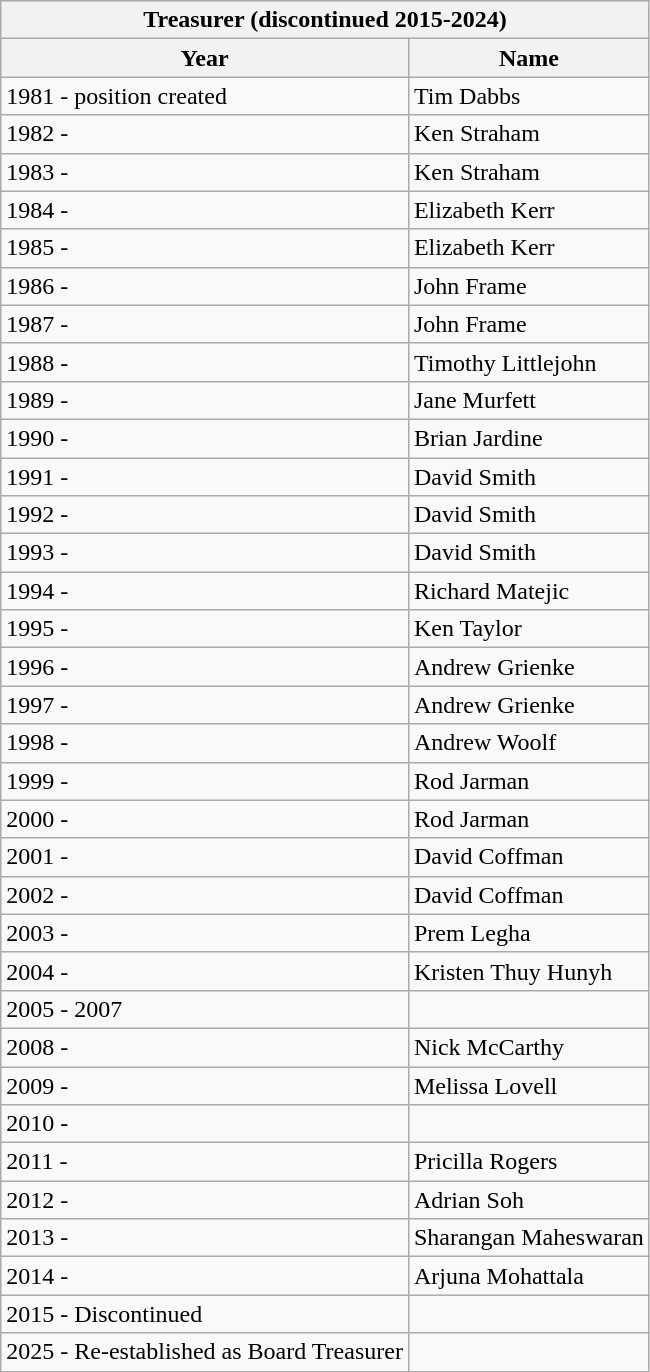<table class="wikitable mw-collapsible mw-collapsed">
<tr>
<th colspan="4">Treasurer (discontinued 2015-2024)</th>
</tr>
<tr>
<th>Year</th>
<th>Name</th>
</tr>
<tr>
<td>1981 - position created</td>
<td>Tim Dabbs</td>
</tr>
<tr>
<td>1982 -</td>
<td>Ken Straham</td>
</tr>
<tr>
<td>1983 -</td>
<td>Ken Straham</td>
</tr>
<tr>
<td>1984 -</td>
<td>Elizabeth Kerr</td>
</tr>
<tr>
<td>1985 -</td>
<td>Elizabeth Kerr</td>
</tr>
<tr>
<td>1986 -</td>
<td>John Frame</td>
</tr>
<tr>
<td>1987 -</td>
<td>John Frame</td>
</tr>
<tr>
<td>1988 -</td>
<td>Timothy Littlejohn</td>
</tr>
<tr>
<td>1989 -</td>
<td>Jane Murfett</td>
</tr>
<tr>
<td>1990 -</td>
<td>Brian Jardine</td>
</tr>
<tr>
<td>1991 -</td>
<td>David Smith</td>
</tr>
<tr>
<td>1992 -</td>
<td>David Smith</td>
</tr>
<tr>
<td>1993 -</td>
<td>David Smith</td>
</tr>
<tr>
<td>1994 -</td>
<td>Richard Matejic</td>
</tr>
<tr>
<td>1995 -</td>
<td>Ken Taylor</td>
</tr>
<tr>
<td>1996 -</td>
<td>Andrew Grienke</td>
</tr>
<tr>
<td>1997 -</td>
<td>Andrew Grienke</td>
</tr>
<tr>
<td>1998 -</td>
<td>Andrew Woolf</td>
</tr>
<tr>
<td>1999 -</td>
<td>Rod Jarman</td>
</tr>
<tr>
<td>2000 -</td>
<td>Rod Jarman</td>
</tr>
<tr>
<td>2001 -</td>
<td>David Coffman</td>
</tr>
<tr>
<td>2002 -</td>
<td>David Coffman</td>
</tr>
<tr>
<td>2003 -</td>
<td>Prem Legha</td>
</tr>
<tr>
<td>2004 -</td>
<td>Kristen Thuy Hunyh</td>
</tr>
<tr>
<td>2005 - 2007</td>
<td></td>
</tr>
<tr>
<td>2008 -</td>
<td>Nick McCarthy</td>
</tr>
<tr>
<td>2009 -</td>
<td>Melissa Lovell</td>
</tr>
<tr>
<td>2010 -</td>
<td></td>
</tr>
<tr>
<td>2011 -</td>
<td>Pricilla Rogers</td>
</tr>
<tr>
<td>2012 -</td>
<td>Adrian Soh</td>
</tr>
<tr>
<td>2013 -</td>
<td>Sharangan Maheswaran</td>
</tr>
<tr>
<td>2014 -</td>
<td>Arjuna Mohattala</td>
</tr>
<tr>
<td>2015 - Discontinued</td>
</tr>
<tr>
<td>2025 - Re-established as Board Treasurer</td>
<td></td>
</tr>
</table>
